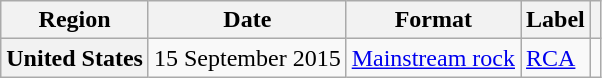<table class="wikitable plainrowheaders">
<tr>
<th scope="col">Region</th>
<th>Date</th>
<th>Format</th>
<th>Label</th>
<th></th>
</tr>
<tr>
<th scope="row">United States</th>
<td>15 September 2015</td>
<td><a href='#'>Mainstream rock</a></td>
<td><a href='#'>RCA</a></td>
<td align="center"></td>
</tr>
</table>
